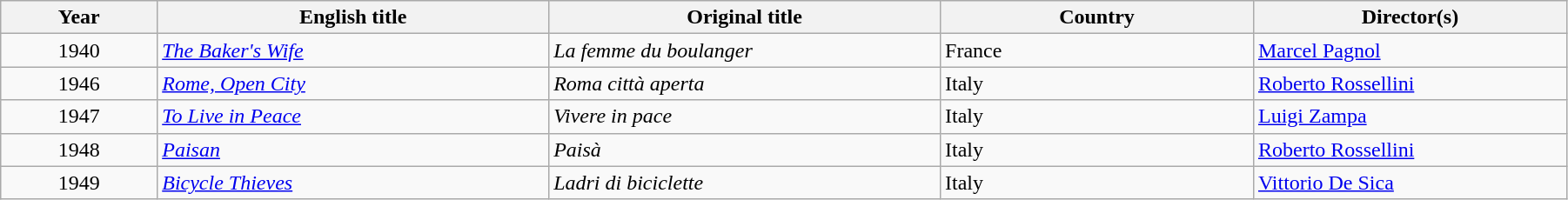<table class="wikitable" width="95%" cellpadding="5">
<tr>
<th width="10%">Year</th>
<th width="25%">English title</th>
<th width="25%">Original title</th>
<th width="20%">Country</th>
<th width="20%">Director(s)</th>
</tr>
<tr>
<td style="text-align:center;">1940</td>
<td><em><a href='#'>The Baker's Wife</a></em></td>
<td><em>La femme du boulanger</em></td>
<td>France</td>
<td><a href='#'>Marcel Pagnol</a></td>
</tr>
<tr>
<td style="text-align:center;">1946</td>
<td><em><a href='#'>Rome, Open City</a></em></td>
<td><em>Roma città aperta</em></td>
<td>Italy</td>
<td><a href='#'>Roberto Rossellini</a></td>
</tr>
<tr>
<td style="text-align:center;">1947</td>
<td><em><a href='#'>To Live in Peace</a></em></td>
<td><em>Vivere in pace</em></td>
<td>Italy</td>
<td><a href='#'>Luigi Zampa</a></td>
</tr>
<tr>
<td style="text-align:center;">1948</td>
<td><em><a href='#'>Paisan</a></em></td>
<td><em>Paisà</em></td>
<td>Italy</td>
<td><a href='#'>Roberto Rossellini</a></td>
</tr>
<tr>
<td style="text-align:center;">1949</td>
<td><em><a href='#'>Bicycle Thieves</a></em></td>
<td><em>Ladri di biciclette</em></td>
<td>Italy</td>
<td><a href='#'>Vittorio De Sica</a></td>
</tr>
</table>
